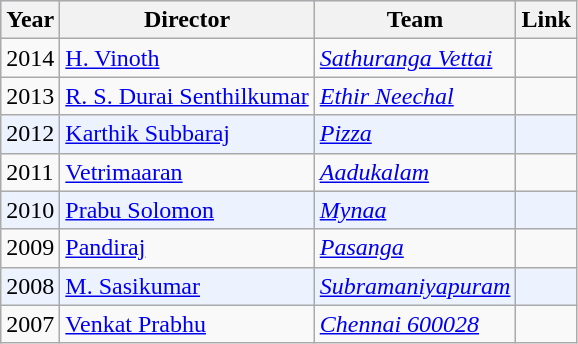<table class="wikitable">
<tr style="background:#d1e4fd;">
<th>Year</th>
<th>Director</th>
<th>Team</th>
<th>Link</th>
</tr>
<tr>
<td>2014</td>
<td><a href='#'>H. Vinoth</a></td>
<td><em><a href='#'>Sathuranga Vettai</a></em></td>
<td></td>
</tr>
<tr>
<td>2013</td>
<td><a href='#'>R. S. Durai Senthilkumar</a></td>
<td><em><a href='#'>Ethir Neechal</a></em></td>
<td></td>
</tr>
<tr style="background:#edf3fe;">
<td>2012</td>
<td><a href='#'>Karthik Subbaraj</a></td>
<td><em><a href='#'>Pizza</a></em></td>
<td></td>
</tr>
<tr>
<td>2011</td>
<td><a href='#'>Vetrimaaran</a></td>
<td><em><a href='#'>Aadukalam</a></em></td>
<td></td>
</tr>
<tr style="background:#edf3fe;">
<td>2010</td>
<td><a href='#'>Prabu Solomon</a></td>
<td><em><a href='#'>Mynaa</a></em></td>
<td></td>
</tr>
<tr>
<td>2009</td>
<td><a href='#'>Pandiraj</a></td>
<td><em><a href='#'>Pasanga</a></em></td>
<td></td>
</tr>
<tr style="background:#edf3fe;">
<td>2008</td>
<td><a href='#'>M. Sasikumar</a></td>
<td><em><a href='#'>Subramaniyapuram</a></em></td>
<td></td>
</tr>
<tr>
<td>2007</td>
<td><a href='#'>Venkat Prabhu</a></td>
<td><em><a href='#'>Chennai 600028</a></em></td>
<td></td>
</tr>
</table>
